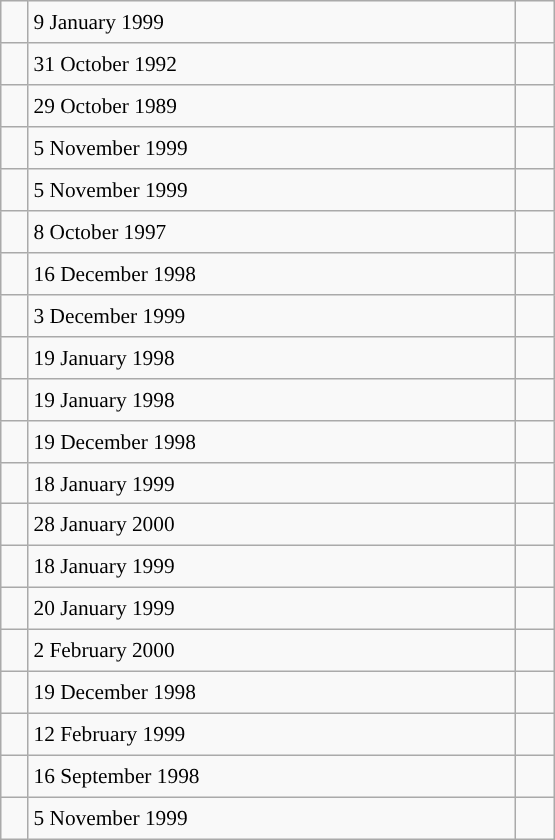<table class="wikitable" style="font-size: 89%; float: left; width: 26em; margin-right: 1em; height: 560px;">
<tr>
<td></td>
<td>9 January 1999</td>
<td></td>
</tr>
<tr>
<td></td>
<td>31 October 1992</td>
<td></td>
</tr>
<tr>
<td></td>
<td>29 October 1989</td>
<td> </td>
</tr>
<tr>
<td></td>
<td>5 November 1999</td>
<td></td>
</tr>
<tr>
<td></td>
<td>5 November 1999</td>
<td></td>
</tr>
<tr>
<td></td>
<td>8 October 1997</td>
<td></td>
</tr>
<tr>
<td></td>
<td>16 December 1998</td>
<td></td>
</tr>
<tr>
<td></td>
<td>3 December 1999</td>
<td></td>
</tr>
<tr>
<td></td>
<td>19 January 1998</td>
<td></td>
</tr>
<tr>
<td></td>
<td>19 January 1998</td>
<td></td>
</tr>
<tr>
<td></td>
<td>19 December 1998</td>
<td></td>
</tr>
<tr>
<td></td>
<td>18 January 1999</td>
<td></td>
</tr>
<tr>
<td></td>
<td>28 January 2000</td>
<td></td>
</tr>
<tr>
<td></td>
<td>18 January 1999</td>
<td></td>
</tr>
<tr>
<td></td>
<td>20 January 1999</td>
<td></td>
</tr>
<tr>
<td></td>
<td>2 February 2000</td>
<td></td>
</tr>
<tr>
<td></td>
<td>19 December 1998</td>
<td></td>
</tr>
<tr>
<td></td>
<td>12 February 1999</td>
<td></td>
</tr>
<tr>
<td></td>
<td>16 September 1998</td>
<td></td>
</tr>
<tr>
<td></td>
<td>5 November 1999</td>
<td></td>
</tr>
</table>
